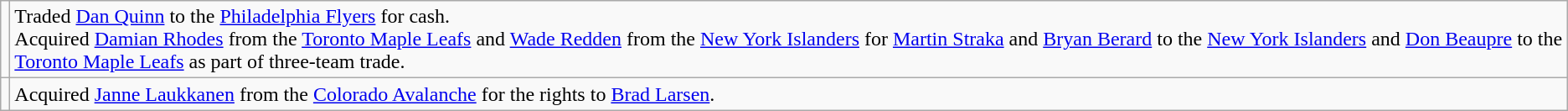<table class="wikitable">
<tr>
<td></td>
<td>Traded <a href='#'>Dan Quinn</a> to the <a href='#'>Philadelphia Flyers</a> for cash.<br>Acquired <a href='#'>Damian Rhodes</a> from the <a href='#'>Toronto Maple Leafs</a> and <a href='#'>Wade Redden</a> from the <a href='#'>New York Islanders</a> for <a href='#'>Martin Straka</a> and <a href='#'>Bryan Berard</a> to the <a href='#'>New York Islanders</a> and <a href='#'>Don Beaupre</a> to the <a href='#'>Toronto Maple Leafs</a> as part of three-team trade.</td>
</tr>
<tr>
<td></td>
<td>Acquired <a href='#'>Janne Laukkanen</a> from the <a href='#'>Colorado Avalanche</a> for the rights to <a href='#'>Brad Larsen</a>.</td>
</tr>
</table>
